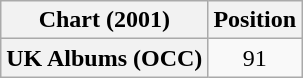<table class="wikitable plainrowheaders" style="text-align:center">
<tr>
<th>Chart (2001)</th>
<th>Position</th>
</tr>
<tr>
<th scope="row">UK Albums (OCC)</th>
<td>91</td>
</tr>
</table>
